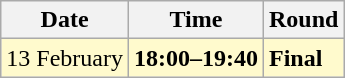<table class="wikitable">
<tr>
<th>Date</th>
<th>Time</th>
<th>Round</th>
</tr>
<tr style=background:lemonchiffon>
<td>13 February</td>
<td><strong>18:00–19:40</strong></td>
<td><strong>Final</strong></td>
</tr>
</table>
